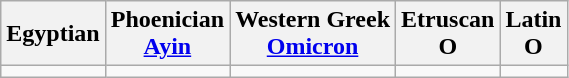<table class="wikitable">
<tr>
<th>Egyptian</th>
<th>Phoenician<br><a href='#'>Ayin</a></th>
<th>Western Greek<br><a href='#'>Omicron</a></th>
<th>Etruscan<br>O</th>
<th>Latin<br>O</th>
</tr>
<tr -- align=center>
<td></td>
<td></td>
<td></td>
<td></td>
<td></td>
</tr>
</table>
